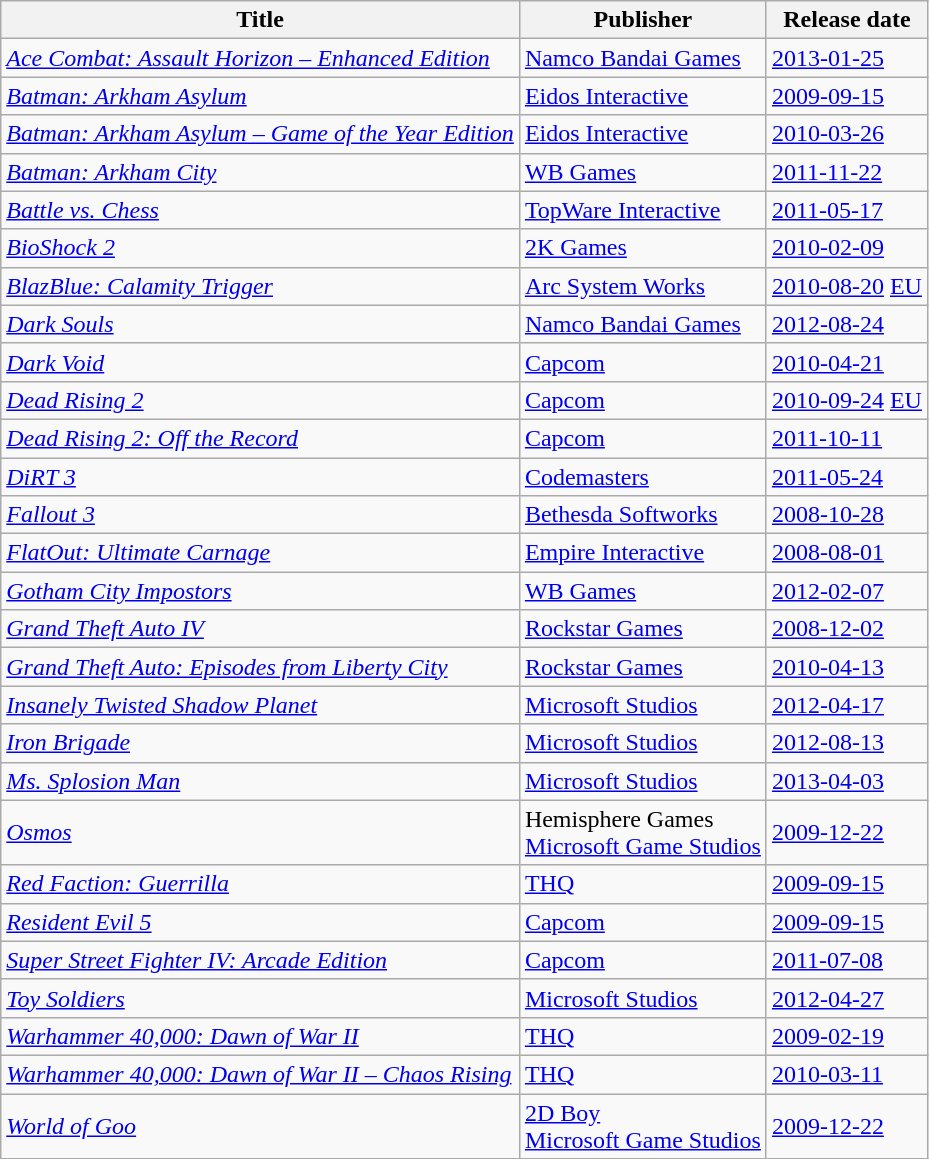<table class="wikitable sortable">
<tr>
<th>Title</th>
<th>Publisher</th>
<th>Release date</th>
</tr>
<tr>
<td><em><a href='#'>Ace Combat: Assault Horizon – Enhanced Edition</a></em></td>
<td><a href='#'>Namco Bandai Games</a></td>
<td><a href='#'>2013-01-25</a></td>
</tr>
<tr>
<td><em><a href='#'>Batman: Arkham Asylum</a></em></td>
<td><a href='#'>Eidos Interactive</a></td>
<td><a href='#'>2009-09-15</a></td>
</tr>
<tr>
<td><em><a href='#'>Batman: Arkham Asylum – Game of the Year Edition</a></em></td>
<td><a href='#'>Eidos Interactive</a></td>
<td><a href='#'>2010-03-26</a></td>
</tr>
<tr>
<td><em><a href='#'>Batman: Arkham City</a></em></td>
<td><a href='#'>WB Games</a></td>
<td><a href='#'>2011-11-22</a></td>
</tr>
<tr>
<td><em><a href='#'>Battle vs. Chess</a></em></td>
<td><a href='#'>TopWare Interactive</a></td>
<td><a href='#'>2011-05-17</a></td>
</tr>
<tr>
<td><em><a href='#'>BioShock 2</a></em></td>
<td><a href='#'>2K Games</a></td>
<td><a href='#'>2010-02-09</a></td>
</tr>
<tr>
<td><em><a href='#'>BlazBlue: Calamity Trigger</a></em></td>
<td><a href='#'>Arc System Works</a></td>
<td><a href='#'>2010-08-20</a> <a href='#'>EU</a></td>
</tr>
<tr>
<td><em><a href='#'>Dark Souls</a></em></td>
<td><a href='#'>Namco Bandai Games</a></td>
<td><a href='#'>2012-08-24</a></td>
</tr>
<tr>
<td><em><a href='#'>Dark Void</a></em></td>
<td><a href='#'>Capcom</a></td>
<td><a href='#'>2010-04-21</a></td>
</tr>
<tr>
<td><em><a href='#'>Dead Rising 2</a></em></td>
<td><a href='#'>Capcom</a></td>
<td><a href='#'>2010-09-24</a> <a href='#'>EU</a></td>
</tr>
<tr>
<td><em><a href='#'>Dead Rising 2: Off the Record</a></em></td>
<td><a href='#'>Capcom</a></td>
<td><a href='#'>2011-10-11</a></td>
</tr>
<tr>
<td><em><a href='#'>DiRT 3</a></em></td>
<td><a href='#'>Codemasters</a></td>
<td><a href='#'>2011-05-24</a></td>
</tr>
<tr>
<td><em><a href='#'>Fallout 3</a></em></td>
<td><a href='#'>Bethesda Softworks</a></td>
<td><a href='#'>2008-10-28</a></td>
</tr>
<tr>
<td><em><a href='#'>FlatOut: Ultimate Carnage</a></em></td>
<td><a href='#'>Empire Interactive</a></td>
<td><a href='#'>2008-08-01</a></td>
</tr>
<tr>
<td><em><a href='#'>Gotham City Impostors</a></em></td>
<td><a href='#'>WB Games</a></td>
<td><a href='#'>2012-02-07</a></td>
</tr>
<tr>
<td><em><a href='#'>Grand Theft Auto IV</a></em></td>
<td><a href='#'>Rockstar Games</a></td>
<td><a href='#'>2008-12-02</a></td>
</tr>
<tr>
<td><em><a href='#'>Grand Theft Auto: Episodes from Liberty City</a></em></td>
<td><a href='#'>Rockstar Games</a></td>
<td><a href='#'>2010-04-13</a></td>
</tr>
<tr>
<td><em><a href='#'>Insanely Twisted Shadow Planet</a></em></td>
<td><a href='#'>Microsoft Studios</a></td>
<td><a href='#'>2012-04-17</a></td>
</tr>
<tr>
<td><em><a href='#'>Iron Brigade</a></em></td>
<td><a href='#'>Microsoft Studios</a></td>
<td><a href='#'>2012-08-13</a></td>
</tr>
<tr>
<td><em><a href='#'>Ms. Splosion Man</a></em></td>
<td><a href='#'>Microsoft Studios</a></td>
<td><a href='#'>2013-04-03</a></td>
</tr>
<tr>
<td><em><a href='#'>Osmos</a></em></td>
<td>Hemisphere Games<br><a href='#'>Microsoft Game Studios</a></td>
<td><a href='#'>2009-12-22</a></td>
</tr>
<tr>
<td><em><a href='#'>Red Faction: Guerrilla</a></em></td>
<td><a href='#'>THQ</a></td>
<td><a href='#'>2009-09-15</a></td>
</tr>
<tr>
<td><em><a href='#'>Resident Evil 5</a></em></td>
<td><a href='#'>Capcom</a></td>
<td><a href='#'>2009-09-15</a></td>
</tr>
<tr>
<td><em><a href='#'>Super Street Fighter IV: Arcade Edition</a></em></td>
<td><a href='#'>Capcom</a></td>
<td><a href='#'>2011-07-08</a></td>
</tr>
<tr>
<td><em><a href='#'>Toy Soldiers</a></em></td>
<td><a href='#'>Microsoft Studios</a></td>
<td><a href='#'>2012-04-27</a></td>
</tr>
<tr>
<td><em><a href='#'>Warhammer 40,000: Dawn of War II</a></em></td>
<td><a href='#'>THQ</a></td>
<td><a href='#'>2009-02-19</a></td>
</tr>
<tr>
<td><em><a href='#'>Warhammer 40,000: Dawn of War II – Chaos Rising</a></em></td>
<td><a href='#'>THQ</a></td>
<td><a href='#'>2010-03-11</a></td>
</tr>
<tr>
<td><em><a href='#'>World of Goo</a></em></td>
<td><a href='#'>2D Boy</a><br><a href='#'>Microsoft Game Studios</a></td>
<td><a href='#'>2009-12-22</a></td>
</tr>
</table>
